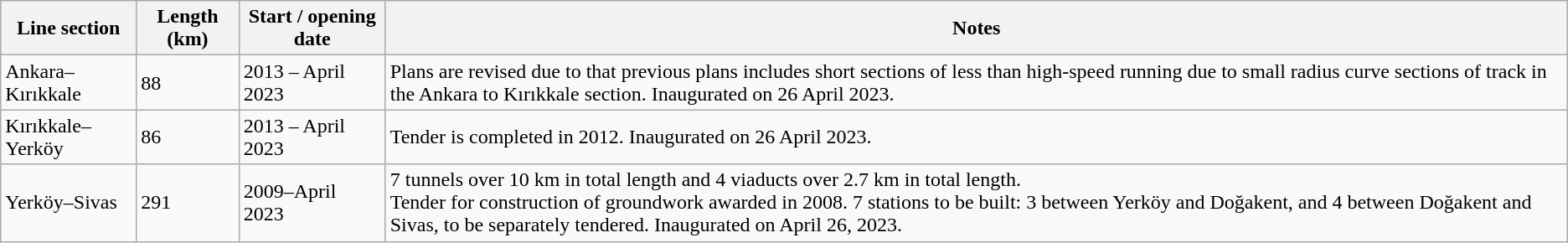<table class="wikitable">
<tr>
<th>Line section</th>
<th>Length (km)</th>
<th>Start / opening date</th>
<th>Notes</th>
</tr>
<tr>
<td>Ankara–Kırıkkale</td>
<td>88</td>
<td>2013 – April 2023</td>
<td>Plans are revised due to that previous plans includes short sections of less than high-speed running due to small radius curve sections of track in the Ankara to Kırıkkale section.  Inaugurated on 26 April 2023.</td>
</tr>
<tr>
<td>Kırıkkale–Yerköy</td>
<td>86</td>
<td>2013 – April 2023</td>
<td>Tender is completed in 2012.  Inaugurated on 26 April 2023.</td>
</tr>
<tr>
<td>Yerköy–Sivas</td>
<td>291</td>
<td>2009–April 2023</td>
<td>7 tunnels over 10 km in total length and 4 viaducts over 2.7 km in total length.<br>Tender for construction of groundwork awarded in 2008. 7 stations to be built: 3 between Yerköy and Doğakent, and 4 between Doğakent and Sivas, to be separately tendered. Inaugurated on April 26, 2023.</td>
</tr>
</table>
